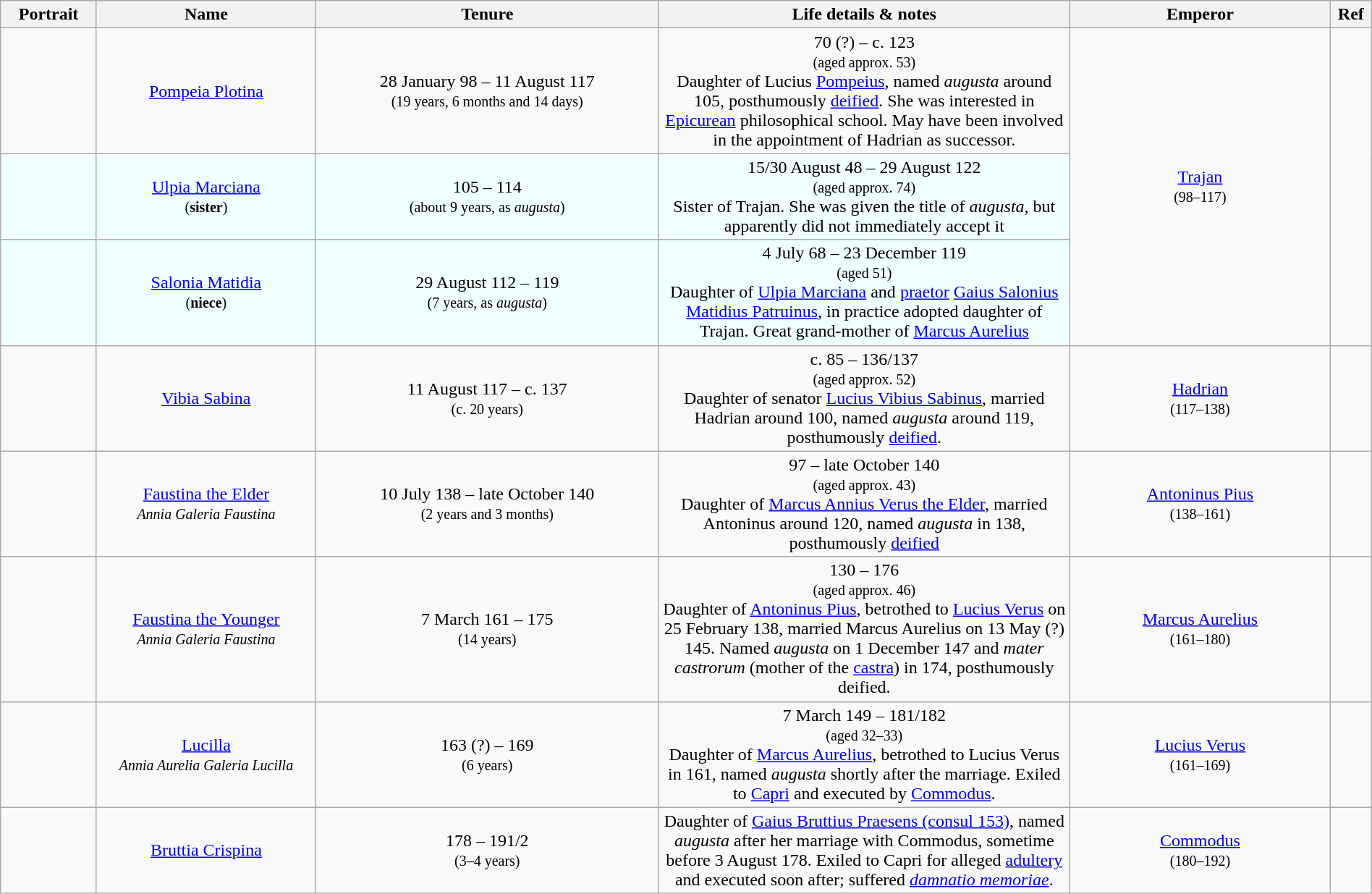<table class="wikitable" style="width:100%; text-align:center;">
<tr>
<th width="7%">Portrait</th>
<th width="16%">Name</th>
<th width="25%">Tenure</th>
<th width="30%">Life details & notes</th>
<th width="19%">Emperor</th>
<th width="3%">Ref</th>
</tr>
<tr>
<td></td>
<td><a href='#'>Pompeia Plotina</a></td>
<td>28 January 98 – 11 August 117<br><small>(19 years, 6 months and 14 days)</small></td>
<td> 70 (?) – c. 123<br><small>(aged approx. 53)</small><br>Daughter of Lucius <a href='#'>Pompeius</a>, named <em>augusta</em> around 105, posthumously <a href='#'>deified</a>. She was interested in <a href='#'>Epicurean</a> philosophical school. May have been involved in the appointment of Hadrian as successor.</td>
<td rowspan="3"><a href='#'>Trajan</a><br><small>(98–117)</small></td>
<td rowspan="3"><br></td>
</tr>
<tr>
<td style="background:#F0FFFF;"></td>
<td style="background:#F0FFFF;"><a href='#'>Ulpia Marciana</a><br><small>(<strong>sister</strong>)</small></td>
<td style="background:#F0FFFF;"> 105 – 114<br><small>(about 9 years, as <em>augusta</em>)</small></td>
<td style="background:#F0FFFF;">15/30 August  48 – 29 August 122<br><small>(aged approx. 74)</small><br>Sister of Trajan. She was given the title of <em>augusta</em>, but apparently did not immediately accept it</td>
</tr>
<tr>
<td style="background:#F0FFFF;"></td>
<td style="background:#F0FFFF;"><a href='#'>Salonia Matidia</a><br><small>(<strong>niece</strong>)</small></td>
<td style="background:#F0FFFF;">29 August 112 – 119<br><small>(7 years, as <em>augusta</em>)</small></td>
<td style="background:#F0FFFF;">4 July 68 – 23 December 119<br><small>(aged 51)</small><br>Daughter of <a href='#'>Ulpia Marciana</a> and <a href='#'>praetor</a> <a href='#'>Gaius Salonius Matidius Patruinus</a>, in practice adopted daughter of Trajan. Great grand-mother of <a href='#'>Marcus Aurelius</a></td>
</tr>
<tr>
<td></td>
<td><a href='#'>Vibia Sabina</a></td>
<td>11 August 117 – c. 137<br><small>(c. 20 years)</small></td>
<td>c. 85 – 136/137<br><small>(aged approx. 52)</small><br>Daughter of senator <a href='#'>Lucius Vibius Sabinus</a>, married Hadrian around 100, named <em>augusta</em> around 119, posthumously <a href='#'>deified</a>.</td>
<td><a href='#'>Hadrian</a><br><small>(117–138)</small></td>
<td></td>
</tr>
<tr>
<td></td>
<td><a href='#'>Faustina the Elder</a><br><small><em>Annia Galeria Faustina</em></small></td>
<td>10 July 138 – late October 140<br><small>(2 years and 3 months)</small></td>
<td> 97 – late October 140<br><small>(aged approx. 43)</small><br>Daughter of <a href='#'>Marcus Annius Verus the Elder</a>, married Antoninus around 120, named <em>augusta</em> in 138, posthumously <a href='#'>deified</a></td>
<td><a href='#'>Antoninus Pius</a><br><small>(138–161)</small></td>
<td></td>
</tr>
<tr>
<td></td>
<td><a href='#'>Faustina the Younger</a><br><small><em>Annia Galeria Faustina</em></small></td>
<td>7 March 161 – 175<br><small>(14 years)</small></td>
<td> 130 – 176<br><small>(aged approx. 46)</small><br>Daughter of <a href='#'>Antoninus Pius</a>, betrothed to <a href='#'>Lucius Verus</a> on 25 February 138, married Marcus Aurelius on 13 May (?) 145. Named <em>augusta</em> on 1 December 147 and <em>mater castrorum</em> (mother of the <a href='#'>castra</a>) in 174, posthumously deified.</td>
<td><a href='#'>Marcus Aurelius</a><br><small>(161–180)</small></td>
<td></td>
</tr>
<tr>
<td></td>
<td><a href='#'>Lucilla</a><br><small><em>Annia Aurelia Galeria Lucilla</em></small></td>
<td>163 (?) – 169<br><small>(6 years)</small></td>
<td>7 March 149 – 181/182<br><small>(aged 32–33)</small><br>Daughter of <a href='#'>Marcus Aurelius</a>, betrothed to Lucius Verus in 161, named <em>augusta</em> shortly after the marriage. Exiled to <a href='#'>Capri</a> and executed by <a href='#'>Commodus</a>.</td>
<td><a href='#'>Lucius Verus</a><br><small>(161–169)</small></td>
<td></td>
</tr>
<tr>
<td></td>
<td><a href='#'>Bruttia Crispina</a></td>
<td>178 – 191/2<br><small>(3–4 years)</small></td>
<td>Daughter of <a href='#'>Gaius Bruttius Praesens (consul 153)</a>, named <em>augusta</em> after her marriage with Commodus, sometime before 3 August 178. Exiled to Capri for alleged <a href='#'>adultery</a> and executed soon after; suffered <em><a href='#'>damnatio memoriae</a></em>.</td>
<td><a href='#'>Commodus</a><br><small>(180–192)</small></td>
<td></td>
</tr>
</table>
